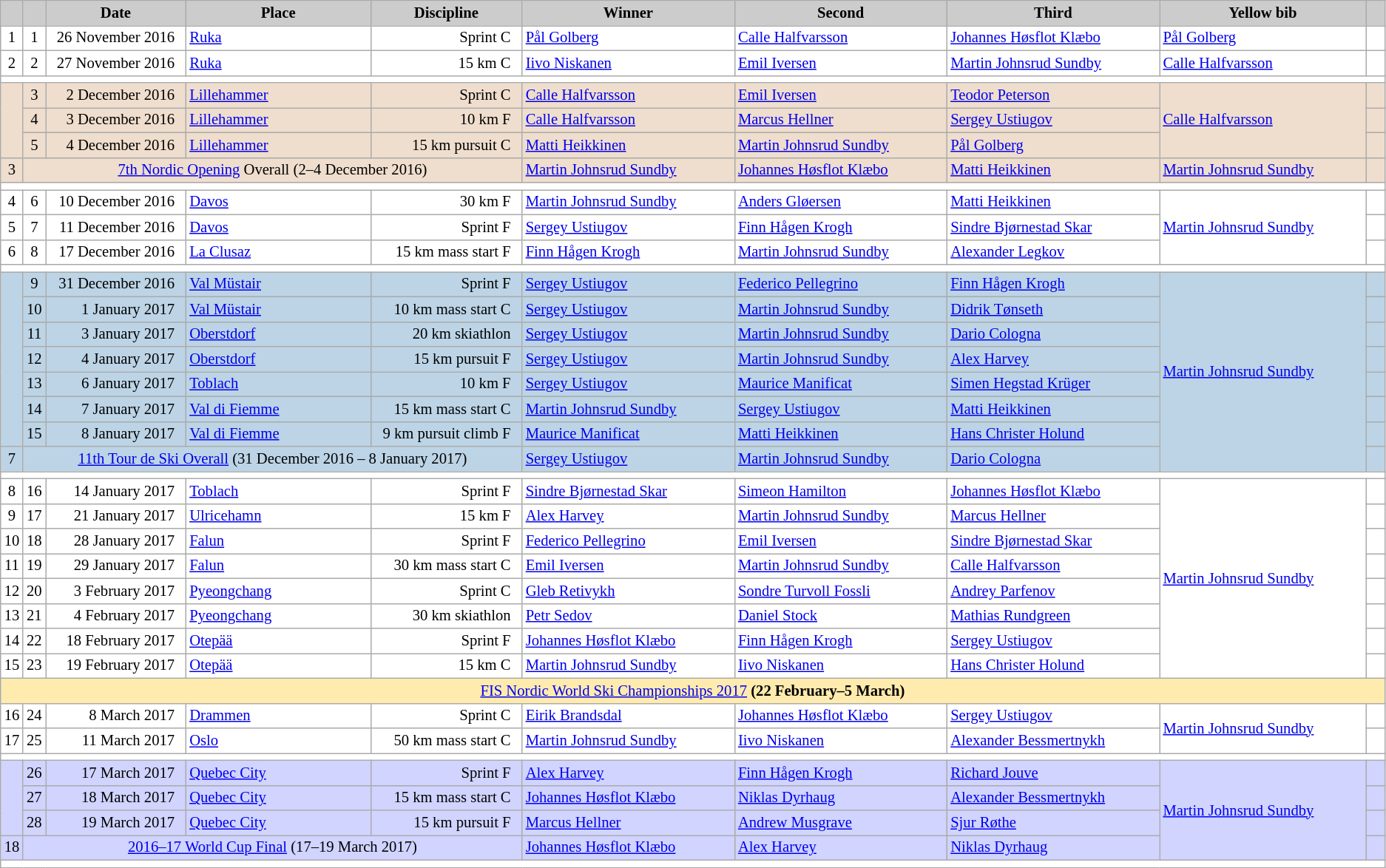<table class="wikitable plainrowheaders" style="background:#fff; font-size:86%; line-height:16px; border:grey solid 1px; border-collapse:collapse;">
<tr>
<th scope="col" style="background:#ccc; width=20 px;"></th>
<th scope="col" style="background:#ccc; width=30 px;"></th>
<th scope="col" style="background:#ccc; width:120px;">Date</th>
<th scope="col" style="background:#ccc; width:160px;">Place</th>
<th scope="col" style="background:#ccc; width:130px;">Discipline</th>
<th scope="col" style="background:#ccc; width:185px;">Winner</th>
<th scope="col" style="background:#ccc; width:185px;">Second</th>
<th scope="col" style="background:#ccc; width:185px;">Third</th>
<th scope="col" style="background:#ccc; width:180px;">Yellow bib</th>
<th scope="col" style="background:#ccc; width:10px;"></th>
</tr>
<tr>
<td align=center>1</td>
<td align=center>1</td>
<td align=right>26 November 2016  </td>
<td> <a href='#'>Ruka</a></td>
<td align=right>Sprint C  </td>
<td> <a href='#'>Pål Golberg</a></td>
<td> <a href='#'>Calle Halfvarsson</a></td>
<td> <a href='#'>Johannes Høsflot Klæbo</a></td>
<td> <a href='#'>Pål Golberg</a></td>
<td></td>
</tr>
<tr>
<td align=center>2</td>
<td align=center>2</td>
<td align=right>27 November 2016  </td>
<td> <a href='#'>Ruka</a></td>
<td align=right>15 km C  </td>
<td> <a href='#'>Iivo Niskanen</a></td>
<td> <a href='#'>Emil Iversen</a></td>
<td> <a href='#'>Martin Johnsrud Sundby</a></td>
<td> <a href='#'>Calle Halfvarsson</a></td>
<td></td>
</tr>
<tr>
<td colspan=10></td>
</tr>
<tr bgcolor=#EFDECD>
<td rowspan=3></td>
<td align=center>3</td>
<td align=right>2 December 2016  </td>
<td> <a href='#'>Lillehammer</a></td>
<td align=right>Sprint C  </td>
<td> <a href='#'>Calle Halfvarsson</a></td>
<td> <a href='#'>Emil Iversen</a></td>
<td> <a href='#'>Teodor Peterson</a></td>
<td rowspan=3> <a href='#'>Calle Halfvarsson</a></td>
<td></td>
</tr>
<tr bgcolor=#EFDECD>
<td align=center>4</td>
<td align=right>3 December 2016  </td>
<td> <a href='#'>Lillehammer</a></td>
<td align=right>10 km F  </td>
<td> <a href='#'>Calle Halfvarsson</a></td>
<td> <a href='#'>Marcus Hellner</a></td>
<td> <a href='#'>Sergey Ustiugov</a></td>
<td></td>
</tr>
<tr bgcolor=#EFDECD>
<td align=center>5</td>
<td align=right>4 December 2016  </td>
<td> <a href='#'>Lillehammer</a></td>
<td align=right>15 km pursuit C  </td>
<td> <a href='#'>Matti Heikkinen</a></td>
<td> <a href='#'>Martin Johnsrud Sundby</a></td>
<td> <a href='#'>Pål Golberg</a></td>
<td></td>
</tr>
<tr style="background-color: #EFDECD;">
<td align=center>3</td>
<td colspan=4 align=center><a href='#'>7th Nordic Opening</a> Overall (2–4 December 2016)</td>
<td> <a href='#'>Martin Johnsrud Sundby</a></td>
<td> <a href='#'>Johannes Høsflot Klæbo</a></td>
<td> <a href='#'>Matti Heikkinen</a></td>
<td> <a href='#'>Martin Johnsrud Sundby</a></td>
<td></td>
</tr>
<tr>
<td colspan=10></td>
</tr>
<tr>
<td align=center>4</td>
<td align=center>6</td>
<td align=right>10 December 2016  </td>
<td> <a href='#'>Davos</a></td>
<td align=right>30 km F  </td>
<td> <a href='#'>Martin Johnsrud Sundby</a></td>
<td> <a href='#'>Anders Gløersen</a></td>
<td> <a href='#'>Matti Heikkinen</a></td>
<td rowspan=3> <a href='#'>Martin Johnsrud Sundby</a></td>
<td></td>
</tr>
<tr>
<td align=center>5</td>
<td align=center>7</td>
<td align=right>11 December 2016  </td>
<td> <a href='#'>Davos</a></td>
<td align=right>Sprint F  </td>
<td> <a href='#'>Sergey Ustiugov</a></td>
<td> <a href='#'>Finn Hågen Krogh</a></td>
<td> <a href='#'>Sindre Bjørnestad Skar</a></td>
<td></td>
</tr>
<tr>
<td align=center>6</td>
<td align=center>8</td>
<td align=right>17 December 2016  </td>
<td> <a href='#'>La Clusaz</a></td>
<td align=right>15 km mass start F  </td>
<td> <a href='#'>Finn Hågen Krogh</a></td>
<td> <a href='#'>Martin Johnsrud Sundby</a></td>
<td> <a href='#'>Alexander Legkov</a></td>
<td></td>
</tr>
<tr>
<td colspan=10></td>
</tr>
<tr bgcolor=#BCD4E6>
<td rowspan=7></td>
<td align=center>9</td>
<td align=right>31 December 2016  </td>
<td> <a href='#'>Val Müstair</a></td>
<td align=right>Sprint F  </td>
<td> <a href='#'>Sergey Ustiugov</a></td>
<td> <a href='#'>Federico Pellegrino</a></td>
<td> <a href='#'>Finn Hågen Krogh</a></td>
<td rowspan=8> <a href='#'>Martin Johnsrud Sundby</a></td>
<td></td>
</tr>
<tr bgcolor=#BCD4E6>
<td align=center>10</td>
<td align=right>1 January 2017  </td>
<td> <a href='#'>Val Müstair</a></td>
<td align=right>10 km mass start C  </td>
<td> <a href='#'>Sergey Ustiugov</a></td>
<td> <a href='#'>Martin Johnsrud Sundby</a></td>
<td> <a href='#'>Didrik Tønseth</a></td>
<td></td>
</tr>
<tr bgcolor=#BCD4E6>
<td align=center>11</td>
<td align=right>3 January 2017  </td>
<td> <a href='#'>Oberstdorf</a></td>
<td align=right>20 km skiathlon  </td>
<td> <a href='#'>Sergey Ustiugov</a></td>
<td> <a href='#'>Martin Johnsrud Sundby</a></td>
<td> <a href='#'>Dario Cologna</a></td>
<td></td>
</tr>
<tr bgcolor=#BCD4E6>
<td align=center>12</td>
<td align=right>4 January 2017  </td>
<td> <a href='#'>Oberstdorf</a></td>
<td align=right>15 km pursuit F  </td>
<td> <a href='#'>Sergey Ustiugov</a></td>
<td> <a href='#'>Martin Johnsrud Sundby</a></td>
<td> <a href='#'>Alex Harvey</a></td>
<td></td>
</tr>
<tr bgcolor=#BCD4E6>
<td align=center>13</td>
<td align=right>6 January 2017  </td>
<td> <a href='#'>Toblach</a></td>
<td align=right>10 km F  </td>
<td> <a href='#'>Sergey Ustiugov</a></td>
<td> <a href='#'>Maurice Manificat</a></td>
<td> <a href='#'>Simen Hegstad Krüger</a></td>
<td></td>
</tr>
<tr bgcolor=#BCD4E6>
<td align=center>14</td>
<td align=right>7 January 2017  </td>
<td> <a href='#'>Val di Fiemme</a></td>
<td align=right>15 km mass start C  </td>
<td> <a href='#'>Martin Johnsrud Sundby</a></td>
<td> <a href='#'>Sergey Ustiugov</a></td>
<td> <a href='#'>Matti Heikkinen</a></td>
<td></td>
</tr>
<tr bgcolor=#BCD4E6>
<td align=center>15</td>
<td align=right>8 January 2017  </td>
<td> <a href='#'>Val di Fiemme</a></td>
<td align=right>9 km pursuit climb F  </td>
<td> <a href='#'>Maurice Manificat</a></td>
<td> <a href='#'>Matti Heikkinen</a></td>
<td> <a href='#'>Hans Christer Holund</a></td>
<td></td>
</tr>
<tr bgcolor=#BCD4E6>
<td align=center>7</td>
<td colspan=4 align=center><a href='#'>11th Tour de Ski Overall</a> (31 December 2016 – 8 January 2017)</td>
<td> <a href='#'>Sergey Ustiugov</a></td>
<td> <a href='#'>Martin Johnsrud Sundby</a></td>
<td> <a href='#'>Dario Cologna</a></td>
<td></td>
</tr>
<tr>
<td colspan=10></td>
</tr>
<tr>
<td align=center>8</td>
<td align=center>16</td>
<td align=right>14 January 2017  </td>
<td> <a href='#'>Toblach</a></td>
<td align=right>Sprint F  </td>
<td> <a href='#'>Sindre Bjørnestad Skar</a></td>
<td> <a href='#'>Simeon Hamilton</a></td>
<td> <a href='#'>Johannes Høsflot Klæbo</a></td>
<td rowspan=8> <a href='#'>Martin Johnsrud Sundby</a></td>
<td></td>
</tr>
<tr>
<td align=center>9</td>
<td align=center>17</td>
<td align=right>21 January 2017  </td>
<td> <a href='#'>Ulricehamn</a></td>
<td align=right>15 km F  </td>
<td> <a href='#'>Alex Harvey</a></td>
<td> <a href='#'>Martin Johnsrud Sundby</a></td>
<td> <a href='#'>Marcus Hellner</a></td>
<td></td>
</tr>
<tr>
<td align=center>10</td>
<td align=center>18</td>
<td align=right>28 January 2017  </td>
<td> <a href='#'>Falun</a></td>
<td align=right>Sprint F  </td>
<td> <a href='#'>Federico Pellegrino</a></td>
<td> <a href='#'>Emil Iversen</a></td>
<td> <a href='#'>Sindre Bjørnestad Skar</a></td>
<td></td>
</tr>
<tr>
<td align=center>11</td>
<td align=center>19</td>
<td align=right>29 January 2017  </td>
<td> <a href='#'>Falun</a></td>
<td align=right>30 km mass start C  </td>
<td> <a href='#'>Emil Iversen</a></td>
<td> <a href='#'>Martin Johnsrud Sundby</a></td>
<td> <a href='#'>Calle Halfvarsson</a></td>
<td></td>
</tr>
<tr>
<td align=center>12</td>
<td align=center>20</td>
<td align=right>3 February 2017  </td>
<td> <a href='#'>Pyeongchang</a></td>
<td align=right>Sprint C  </td>
<td> <a href='#'>Gleb Retivykh</a></td>
<td> <a href='#'>Sondre Turvoll Fossli</a></td>
<td> <a href='#'>Andrey Parfenov</a></td>
<td></td>
</tr>
<tr>
<td align=center>13</td>
<td align=center>21</td>
<td align=right>4 February 2017  </td>
<td> <a href='#'>Pyeongchang</a></td>
<td align=right>30 km skiathlon  </td>
<td> <a href='#'>Petr Sedov</a></td>
<td> <a href='#'>Daniel Stock</a></td>
<td> <a href='#'>Mathias Rundgreen</a></td>
<td></td>
</tr>
<tr>
<td align=center>14</td>
<td align=center>22</td>
<td align=right>18 February 2017  </td>
<td> <a href='#'>Otepää</a></td>
<td align=right>Sprint F  </td>
<td> <a href='#'>Johannes Høsflot Klæbo</a></td>
<td> <a href='#'>Finn Hågen Krogh</a></td>
<td> <a href='#'>Sergey Ustiugov</a></td>
<td></td>
</tr>
<tr>
<td align=center>15</td>
<td align=center>23</td>
<td align=right>19 February 2017  </td>
<td> <a href='#'>Otepää</a></td>
<td align=right>15 km C  </td>
<td> <a href='#'>Martin Johnsrud Sundby</a></td>
<td> <a href='#'>Iivo Niskanen</a></td>
<td> <a href='#'>Hans Christer Holund</a></td>
<td></td>
</tr>
<tr style="background:#FFEBAD">
<td colspan=10 align=center><a href='#'>FIS Nordic World Ski Championships 2017</a> <strong>(22 February–5 March)</strong></td>
</tr>
<tr>
<td align=center>16</td>
<td align=center>24</td>
<td align=right>8 March 2017  </td>
<td> <a href='#'>Drammen</a></td>
<td align=right>Sprint C  </td>
<td> <a href='#'>Eirik Brandsdal</a></td>
<td> <a href='#'>Johannes Høsflot Klæbo</a></td>
<td> <a href='#'>Sergey Ustiugov</a></td>
<td rowspan=2> <a href='#'>Martin Johnsrud Sundby</a></td>
<td></td>
</tr>
<tr>
<td align=center>17</td>
<td align=center>25</td>
<td align=right>11 March 2017  </td>
<td> <a href='#'>Oslo</a></td>
<td align=right>50 km mass start C  </td>
<td> <a href='#'>Martin Johnsrud Sundby</a></td>
<td> <a href='#'>Iivo Niskanen</a></td>
<td> <a href='#'>Alexander Bessmertnykh</a></td>
<td></td>
</tr>
<tr>
<td colspan=10></td>
</tr>
<tr bgcolor=#D0D4FF>
<td rowspan=3></td>
<td align=center>26</td>
<td align=right>17 March 2017  </td>
<td> <a href='#'>Quebec City</a></td>
<td align=right>Sprint F  </td>
<td> <a href='#'>Alex Harvey</a></td>
<td> <a href='#'>Finn Hågen Krogh</a></td>
<td> <a href='#'>Richard Jouve</a></td>
<td rowspan=4> <a href='#'>Martin Johnsrud Sundby</a></td>
<td></td>
</tr>
<tr bgcolor=#D0D4FF>
<td align=center>27</td>
<td align=right>18 March 2017  </td>
<td> <a href='#'>Quebec City</a></td>
<td align=right>15 km mass start C  </td>
<td> <a href='#'>Johannes Høsflot Klæbo</a></td>
<td> <a href='#'>Niklas Dyrhaug</a></td>
<td> <a href='#'>Alexander Bessmertnykh</a></td>
<td></td>
</tr>
<tr bgcolor=#D0D4FF>
<td align=center>28</td>
<td align=right>19 March 2017  </td>
<td> <a href='#'>Quebec City</a></td>
<td align=right>15 km pursuit F  </td>
<td> <a href='#'>Marcus Hellner</a></td>
<td> <a href='#'>Andrew Musgrave</a></td>
<td> <a href='#'>Sjur Røthe</a></td>
<td></td>
</tr>
<tr style="background-color: #D0D4FF;">
<td align=center>18</td>
<td colspan=4 align=center><a href='#'>2016–17 World Cup Final</a> (17–19 March 2017)</td>
<td> <a href='#'>Johannes Høsflot Klæbo</a></td>
<td> <a href='#'>Alex Harvey</a></td>
<td> <a href='#'>Niklas Dyrhaug</a></td>
<td></td>
</tr>
<tr>
<td colspan=10></td>
</tr>
</table>
